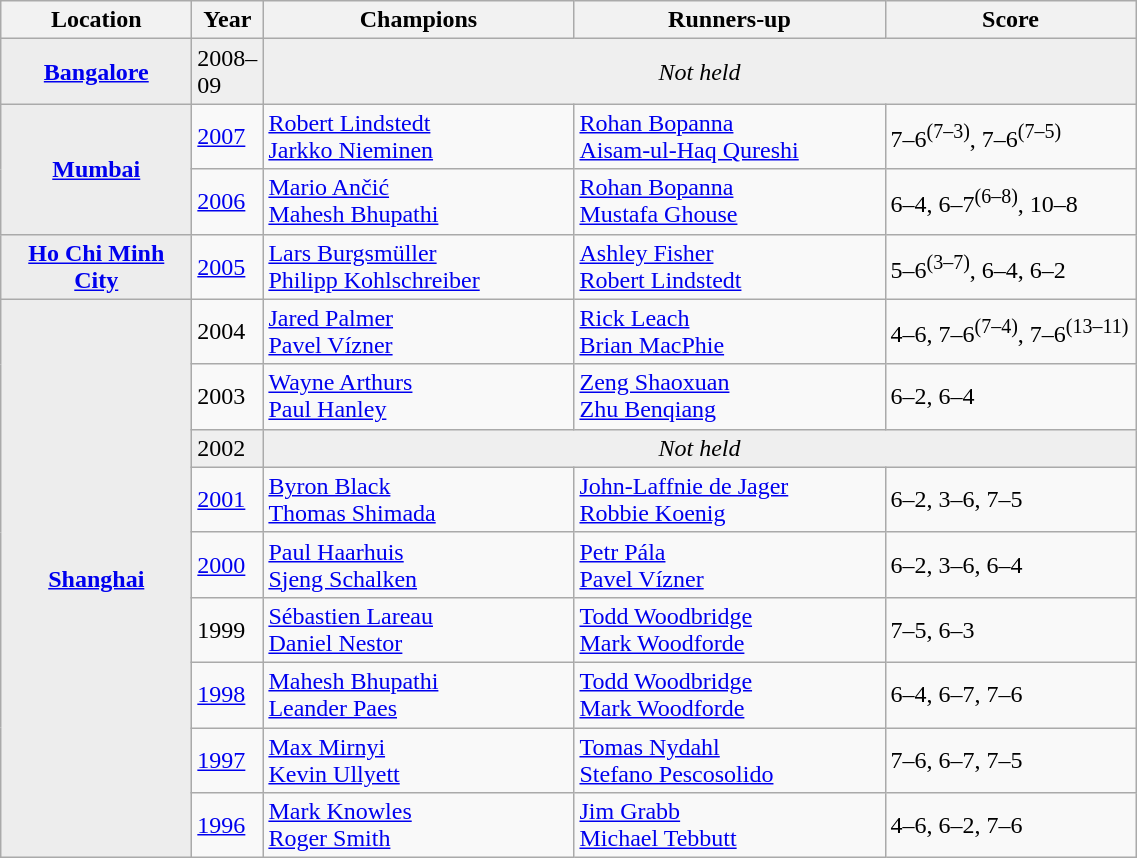<table class="wikitable">
<tr>
<th style="width:120px">Location</th>
<th style="width:40px">Year</th>
<th style="width:200px">Champions</th>
<th style="width:200px">Runners-up</th>
<th style="width:160px" class="unsortable">Score</th>
</tr>
<tr>
<th rowspan="1" style="background:#ededed"><a href='#'>Bangalore</a></th>
<td style="background:#efefef">2008–09</td>
<td colspan=3 align=center style="background:#efefef"><em>Not held</em></td>
</tr>
<tr>
<th rowspan="2" style="background:#ededed"><a href='#'>Mumbai</a></th>
<td><a href='#'>2007</a></td>
<td> <a href='#'>Robert Lindstedt</a><br> <a href='#'>Jarkko Nieminen</a></td>
<td> <a href='#'>Rohan Bopanna</a><br> <a href='#'>Aisam-ul-Haq Qureshi</a></td>
<td>7–6<sup>(7–3)</sup>, 7–6<sup>(7–5)</sup></td>
</tr>
<tr>
<td><a href='#'>2006</a></td>
<td> <a href='#'>Mario Ančić</a><br> <a href='#'>Mahesh Bhupathi</a></td>
<td> <a href='#'>Rohan Bopanna</a><br> <a href='#'>Mustafa Ghouse</a></td>
<td>6–4, 6–7<sup>(6–8)</sup>, 10–8</td>
</tr>
<tr>
<th rowspan="1" style="background:#ededed"><a href='#'>Ho Chi Minh City</a></th>
<td><a href='#'>2005</a></td>
<td> <a href='#'>Lars Burgsmüller</a><br> <a href='#'>Philipp Kohlschreiber</a></td>
<td> <a href='#'>Ashley Fisher</a><br> <a href='#'>Robert Lindstedt</a></td>
<td>5–6<sup>(3–7)</sup>, 6–4, 6–2 </td>
</tr>
<tr>
<th rowspan="9" style="background:#ededed"><a href='#'>Shanghai</a></th>
<td>2004</td>
<td> <a href='#'>Jared Palmer</a><br> <a href='#'>Pavel Vízner</a></td>
<td> <a href='#'>Rick Leach</a><br> <a href='#'>Brian MacPhie</a></td>
<td>4–6, 7–6<sup>(7–4)</sup>, 7–6<sup>(13–11)</sup></td>
</tr>
<tr>
<td>2003</td>
<td> <a href='#'>Wayne Arthurs</a><br> <a href='#'>Paul Hanley</a></td>
<td> <a href='#'>Zeng Shaoxuan</a><br> <a href='#'>Zhu Benqiang</a></td>
<td>6–2, 6–4</td>
</tr>
<tr>
<td style="background:#efefef">2002</td>
<td colspan=3 align=center style="background:#efefef"><em>Not held</em></td>
</tr>
<tr>
<td><a href='#'>2001</a></td>
<td> <a href='#'>Byron Black</a><br> <a href='#'>Thomas Shimada</a></td>
<td> <a href='#'>John-Laffnie de Jager</a><br> <a href='#'>Robbie Koenig</a></td>
<td>6–2, 3–6, 7–5</td>
</tr>
<tr>
<td><a href='#'>2000</a></td>
<td> <a href='#'>Paul Haarhuis</a><br> <a href='#'>Sjeng Schalken</a></td>
<td> <a href='#'>Petr Pála</a><br> <a href='#'>Pavel Vízner</a></td>
<td>6–2, 3–6, 6–4</td>
</tr>
<tr>
<td>1999</td>
<td> <a href='#'>Sébastien Lareau</a><br> <a href='#'>Daniel Nestor</a></td>
<td> <a href='#'>Todd Woodbridge</a><br> <a href='#'>Mark Woodforde</a></td>
<td>7–5, 6–3</td>
</tr>
<tr>
<td><a href='#'>1998</a></td>
<td> <a href='#'>Mahesh Bhupathi</a><br> <a href='#'>Leander Paes</a></td>
<td> <a href='#'>Todd Woodbridge</a><br> <a href='#'>Mark Woodforde</a></td>
<td>6–4, 6–7, 7–6</td>
</tr>
<tr>
<td><a href='#'>1997</a></td>
<td> <a href='#'>Max Mirnyi</a><br> <a href='#'>Kevin Ullyett</a></td>
<td> <a href='#'>Tomas Nydahl</a><br> <a href='#'>Stefano Pescosolido</a></td>
<td>7–6, 6–7, 7–5</td>
</tr>
<tr>
<td><a href='#'>1996</a></td>
<td> <a href='#'>Mark Knowles</a><br> <a href='#'>Roger Smith</a></td>
<td> <a href='#'>Jim Grabb</a><br> <a href='#'>Michael Tebbutt</a></td>
<td>4–6, 6–2, 7–6</td>
</tr>
</table>
